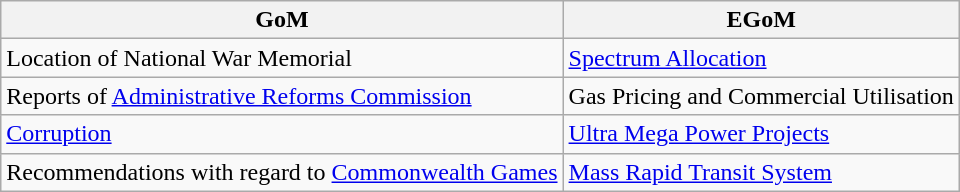<table class="wikitable center">
<tr>
<th>GoM</th>
<th>EGoM</th>
</tr>
<tr>
<td>Location of National War Memorial</td>
<td><a href='#'>Spectrum Allocation</a></td>
</tr>
<tr>
<td>Reports of <a href='#'>Administrative Reforms Commission</a></td>
<td>Gas Pricing and Commercial Utilisation</td>
</tr>
<tr>
<td><a href='#'>Corruption</a></td>
<td><a href='#'>Ultra Mega Power Projects</a></td>
</tr>
<tr>
<td>Recommendations with regard to <a href='#'>Commonwealth Games</a></td>
<td><a href='#'>Mass Rapid Transit System</a></td>
</tr>
</table>
